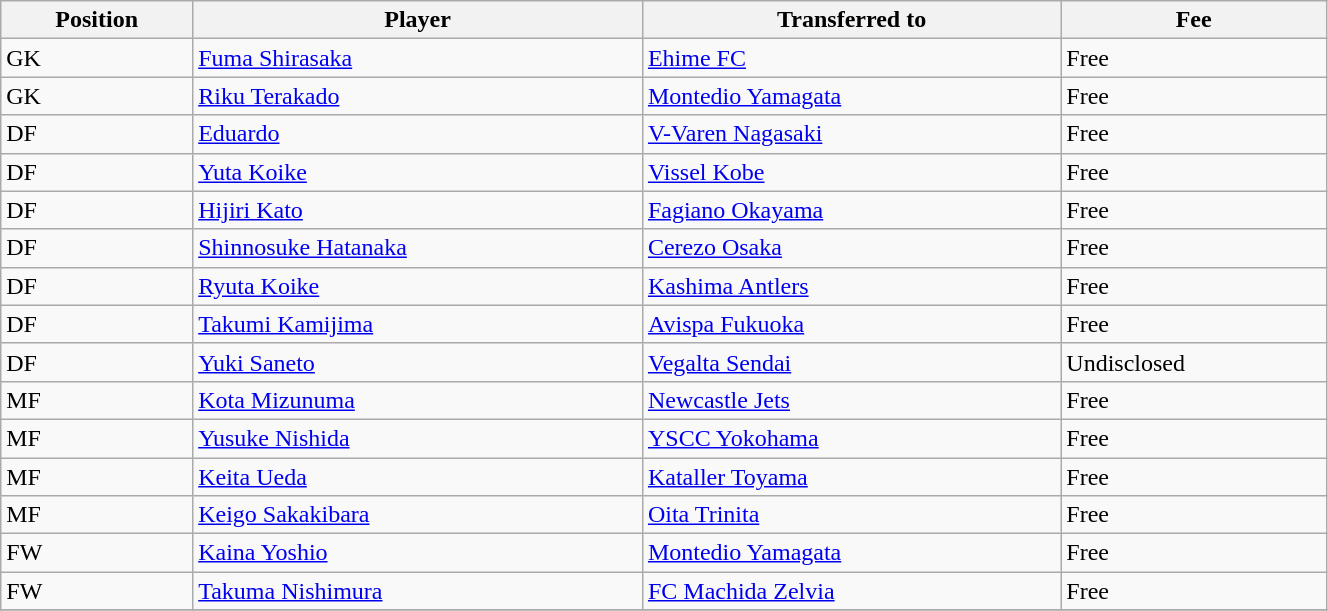<table class="wikitable sortable" style="width:70%; text-align:center; font-size:100%; text-align:left;">
<tr>
<th>Position</th>
<th>Player</th>
<th>Transferred to</th>
<th>Fee</th>
</tr>
<tr>
<td>GK</td>
<td> <a href='#'>Fuma Shirasaka</a></td>
<td> <a href='#'>Ehime FC</a></td>
<td>Free </td>
</tr>
<tr>
<td>GK</td>
<td> <a href='#'>Riku Terakado</a></td>
<td> <a href='#'>Montedio Yamagata</a></td>
<td>Free </td>
</tr>
<tr>
<td>DF</td>
<td> <a href='#'>Eduardo</a></td>
<td> <a href='#'>V-Varen Nagasaki</a></td>
<td>Free </td>
</tr>
<tr>
<td>DF</td>
<td> <a href='#'>Yuta Koike</a></td>
<td> <a href='#'>Vissel Kobe</a></td>
<td>Free  </td>
</tr>
<tr>
<td>DF</td>
<td> <a href='#'>Hijiri Kato</a></td>
<td> <a href='#'>Fagiano Okayama</a></td>
<td>Free </td>
</tr>
<tr>
<td>DF</td>
<td> <a href='#'>Shinnosuke Hatanaka</a></td>
<td> <a href='#'>Cerezo Osaka</a></td>
<td>Free </td>
</tr>
<tr>
<td>DF</td>
<td> <a href='#'>Ryuta Koike</a></td>
<td> <a href='#'>Kashima Antlers</a></td>
<td>Free </td>
</tr>
<tr>
<td>DF</td>
<td> <a href='#'>Takumi Kamijima</a></td>
<td> <a href='#'>Avispa Fukuoka</a></td>
<td>Free </td>
</tr>
<tr>
<td>DF</td>
<td> <a href='#'>Yuki Saneto</a></td>
<td> <a href='#'>Vegalta Sendai</a></td>
<td>Undisclosed </td>
</tr>
<tr>
<td>MF</td>
<td> <a href='#'>Kota Mizunuma</a></td>
<td> <a href='#'>Newcastle Jets</a></td>
<td>Free </td>
</tr>
<tr>
<td>MF</td>
<td> <a href='#'>Yusuke Nishida</a></td>
<td> <a href='#'>YSCC Yokohama</a></td>
<td>Free  </td>
</tr>
<tr>
<td>MF</td>
<td> <a href='#'>Keita Ueda</a></td>
<td> <a href='#'>Kataller Toyama</a></td>
<td>Free </td>
</tr>
<tr>
<td>MF</td>
<td> <a href='#'>Keigo Sakakibara</a></td>
<td> <a href='#'>Oita Trinita</a></td>
<td>Free </td>
</tr>
<tr>
<td>FW</td>
<td> <a href='#'>Kaina Yoshio</a></td>
<td> <a href='#'>Montedio Yamagata</a></td>
<td>Free </td>
</tr>
<tr>
<td>FW</td>
<td> <a href='#'>Takuma Nishimura</a></td>
<td> <a href='#'>FC Machida Zelvia</a></td>
<td>Free </td>
</tr>
<tr>
</tr>
</table>
